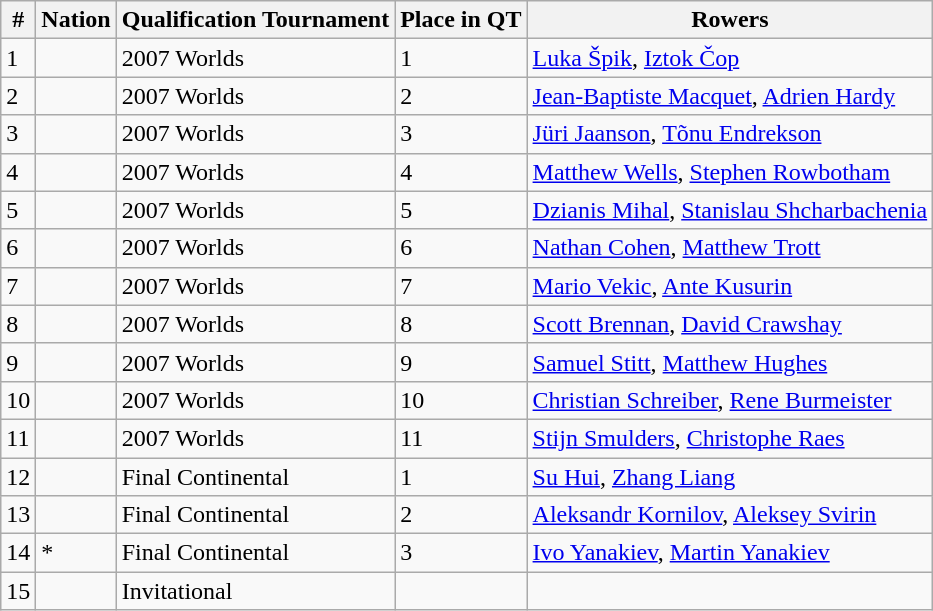<table class="wikitable">
<tr>
<th>#</th>
<th>Nation</th>
<th>Qualification Tournament</th>
<th>Place in QT</th>
<th>Rowers</th>
</tr>
<tr>
<td>1</td>
<td></td>
<td>2007 Worlds</td>
<td>1</td>
<td><a href='#'>Luka Špik</a>, <a href='#'>Iztok Čop</a></td>
</tr>
<tr>
<td>2</td>
<td></td>
<td>2007 Worlds</td>
<td>2</td>
<td><a href='#'>Jean-Baptiste Macquet</a>, <a href='#'>Adrien Hardy</a></td>
</tr>
<tr>
<td>3</td>
<td></td>
<td>2007 Worlds</td>
<td>3</td>
<td><a href='#'>Jüri Jaanson</a>, <a href='#'>Tõnu Endrekson</a></td>
</tr>
<tr>
<td>4</td>
<td></td>
<td>2007 Worlds</td>
<td>4</td>
<td><a href='#'>Matthew Wells</a>, <a href='#'>Stephen Rowbotham</a></td>
</tr>
<tr>
<td>5</td>
<td></td>
<td>2007 Worlds</td>
<td>5</td>
<td><a href='#'>Dzianis Mihal</a>, <a href='#'>Stanislau Shcharbachenia</a></td>
</tr>
<tr>
<td>6</td>
<td></td>
<td>2007 Worlds</td>
<td>6</td>
<td><a href='#'>Nathan Cohen</a>, <a href='#'>Matthew Trott</a></td>
</tr>
<tr>
<td>7</td>
<td></td>
<td>2007 Worlds</td>
<td>7</td>
<td><a href='#'>Mario Vekic</a>, <a href='#'>Ante Kusurin</a></td>
</tr>
<tr>
<td>8</td>
<td></td>
<td>2007 Worlds</td>
<td>8</td>
<td><a href='#'>Scott Brennan</a>, <a href='#'>David Crawshay</a></td>
</tr>
<tr>
<td>9</td>
<td></td>
<td>2007 Worlds</td>
<td>9</td>
<td><a href='#'>Samuel Stitt</a>, <a href='#'>Matthew Hughes</a></td>
</tr>
<tr>
<td>10</td>
<td></td>
<td>2007 Worlds</td>
<td>10</td>
<td><a href='#'>Christian Schreiber</a>, <a href='#'>Rene Burmeister</a></td>
</tr>
<tr>
<td>11</td>
<td></td>
<td>2007 Worlds</td>
<td>11</td>
<td><a href='#'>Stijn Smulders</a>, <a href='#'>Christophe Raes</a></td>
</tr>
<tr>
<td>12</td>
<td></td>
<td>Final Continental</td>
<td>1</td>
<td><a href='#'>Su Hui</a>, <a href='#'>Zhang Liang</a></td>
</tr>
<tr>
<td>13</td>
<td></td>
<td>Final Continental</td>
<td>2</td>
<td><a href='#'>Aleksandr Kornilov</a>, <a href='#'>Aleksey Svirin</a></td>
</tr>
<tr>
<td>14</td>
<td>*</td>
<td>Final Continental</td>
<td>3</td>
<td><a href='#'>Ivo Yanakiev</a>, <a href='#'>Martin Yanakiev</a></td>
</tr>
<tr>
<td>15</td>
<td></td>
<td>Invitational</td>
<td></td>
<td></td>
</tr>
</table>
